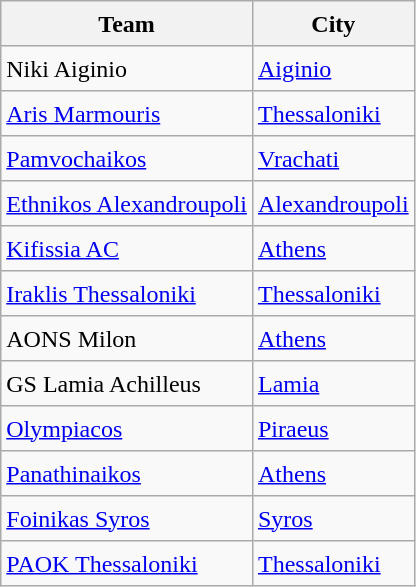<table class="wikitable">
<tr style="height: 30px;">
<th>Team</th>
<th>City</th>
</tr>
<tr style="height: 30px;">
<td>Niki Aiginio</td>
<td><a href='#'>Aiginio</a></td>
</tr>
<tr style="height: 30px;">
<td><a href='#'>Aris Marmouris</a></td>
<td><a href='#'>Thessaloniki</a></td>
</tr>
<tr style="height: 30px;">
<td><a href='#'>Pamvochaikos</a></td>
<td><a href='#'>Vrachati</a></td>
</tr>
<tr style="height: 30px;">
<td><a href='#'>Ethnikos Alexandroupoli</a></td>
<td><a href='#'>Alexandroupoli</a></td>
</tr>
<tr style="height: 30px;">
<td><a href='#'>Kifissia AC</a></td>
<td><a href='#'>Athens</a></td>
</tr>
<tr style="height: 30px;">
<td><a href='#'>Iraklis Thessaloniki</a></td>
<td><a href='#'>Thessaloniki</a></td>
</tr>
<tr style="height: 30px;">
<td>AONS Milon</td>
<td><a href='#'>Athens</a></td>
</tr>
<tr style="height: 30px;">
<td>GS Lamia Achilleus</td>
<td><a href='#'>Lamia</a></td>
</tr>
<tr style="height: 30px;">
<td><a href='#'>Olympiacos</a></td>
<td><a href='#'>Piraeus</a></td>
</tr>
<tr style="height: 30px;">
<td><a href='#'>Panathinaikos</a></td>
<td><a href='#'>Athens</a></td>
</tr>
<tr style="height: 30px;">
<td><a href='#'>Foinikas Syros</a></td>
<td><a href='#'>Syros</a></td>
</tr>
<tr style="height: 30px;">
<td><a href='#'>PAOK Thessaloniki</a></td>
<td><a href='#'>Thessaloniki</a></td>
</tr>
</table>
